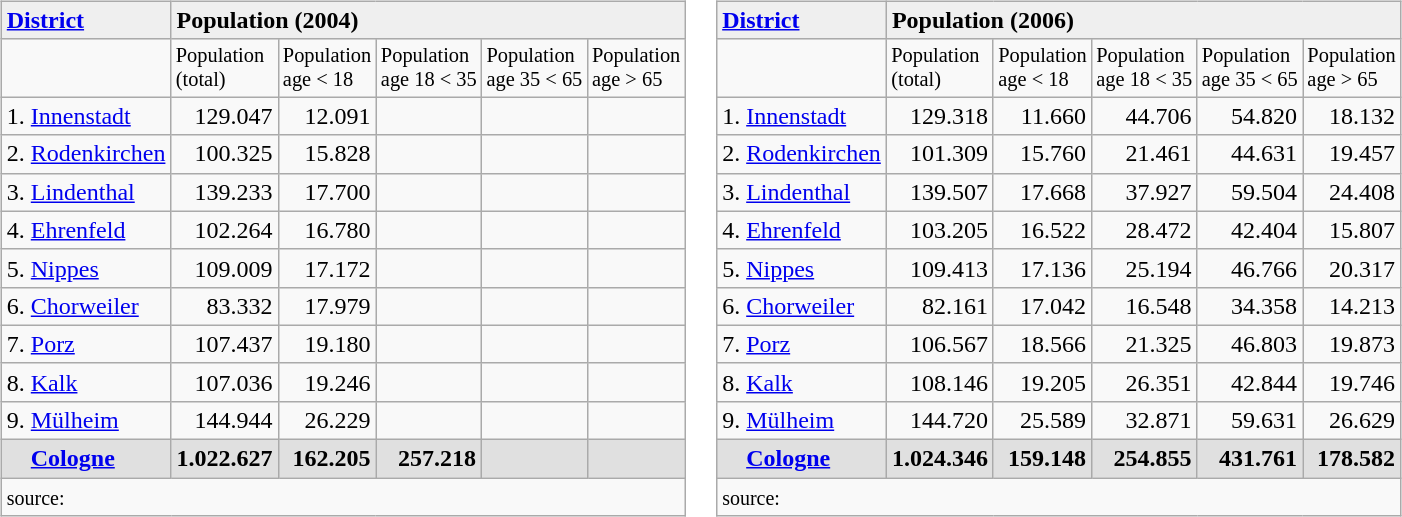<table>
<tr>
<td valign="top"><br><table class="wikitable">
<tr style="background:#efefef;">
<td><strong><a href='#'>District</a></strong></td>
<td colspan="5"><strong>Population (2004)</strong></td>
</tr>
<tr align="left" style="font-size: 85%">
<td></td>
<td>Population <br> (total)</td>
<td>Population <br> age < 18</td>
<td>Population <br> age 18 < 35</td>
<td>Population <br> age 35 < 65</td>
<td>Population <br> age > 65</td>
</tr>
<tr align="right">
<td align="left">1. <a href='#'>Innenstadt</a></td>
<td>129.047 </td>
<td>12.091 </td>
<td></td>
<td></td>
<td></td>
</tr>
<tr align="right">
<td align="left">2. <a href='#'>Rodenkirchen</a></td>
<td>100.325 </td>
<td>15.828 </td>
<td></td>
<td></td>
<td></td>
</tr>
<tr align="right">
<td align="left">3. <a href='#'>Lindenthal</a></td>
<td>139.233 </td>
<td>17.700 </td>
<td></td>
<td></td>
<td></td>
</tr>
<tr align="right">
<td align="left">4. <a href='#'>Ehrenfeld</a></td>
<td>102.264 </td>
<td>16.780 </td>
<td></td>
<td></td>
<td></td>
</tr>
<tr align="right">
<td align="left">5. <a href='#'>Nippes</a></td>
<td>109.009 </td>
<td>17.172 </td>
<td></td>
<td></td>
<td></td>
</tr>
<tr align="right">
<td align="left">6. <a href='#'>Chorweiler</a></td>
<td>83.332 </td>
<td>17.979 </td>
<td></td>
<td></td>
<td></td>
</tr>
<tr align="right">
<td align="left">7. <a href='#'>Porz</a></td>
<td>107.437 </td>
<td>19.180 </td>
<td></td>
<td></td>
<td></td>
</tr>
<tr align="right">
<td align="left">8. <a href='#'>Kalk</a></td>
<td>107.036 </td>
<td>19.246 </td>
<td></td>
<td></td>
<td></td>
</tr>
<tr align="right">
<td align="left">9. <a href='#'>Mülheim</a></td>
<td>144.944 </td>
<td>26.229 </td>
<td></td>
<td></td>
<td></td>
</tr>
<tr align="right" style="background:#e0e0e0;">
<td align="left">    <strong><a href='#'>Cologne</a></strong></td>
<td><strong>1.022.627</strong> </td>
<td><strong>162.205</strong> </td>
<td><strong>257.218</strong> </td>
<td></td>
<td></td>
</tr>
<tr>
<td colspan="6"><small>source:  </small></td>
</tr>
</table>
</td>
<td valign="top"><br><table class="wikitable">
<tr style="background:#efefef;">
<td><strong><a href='#'>District</a></strong></td>
<td colspan="5"><strong>Population (2006)</strong></td>
</tr>
<tr align="left" style="font-size: 85%">
<td></td>
<td>Population <br> (total)</td>
<td>Population <br> age < 18</td>
<td>Population <br> age 18 < 35</td>
<td>Population <br> age 35 < 65</td>
<td>Population <br> age > 65</td>
</tr>
<tr align="right">
<td align="left">1. <a href='#'>Innenstadt</a></td>
<td>129.318 </td>
<td>11.660 </td>
<td>44.706</td>
<td>54.820</td>
<td>18.132</td>
</tr>
<tr align="right">
<td align="left">2. <a href='#'>Rodenkirchen</a></td>
<td>101.309 </td>
<td>15.760 </td>
<td>21.461</td>
<td>44.631</td>
<td>19.457</td>
</tr>
<tr align="right">
<td align="left">3. <a href='#'>Lindenthal</a></td>
<td>139.507 </td>
<td>17.668 </td>
<td>37.927</td>
<td>59.504</td>
<td>24.408</td>
</tr>
<tr align="right">
<td align="left">4. <a href='#'>Ehrenfeld</a></td>
<td>103.205 </td>
<td>16.522 </td>
<td>28.472</td>
<td>42.404</td>
<td>15.807</td>
</tr>
<tr align="right">
<td align="left">5. <a href='#'>Nippes</a></td>
<td>109.413 </td>
<td>17.136 </td>
<td>25.194</td>
<td>46.766</td>
<td>20.317</td>
</tr>
<tr align="right">
<td align="left">6. <a href='#'>Chorweiler</a></td>
<td>82.161 </td>
<td>17.042 </td>
<td>16.548</td>
<td>34.358</td>
<td>14.213</td>
</tr>
<tr align="right">
<td align="left">7. <a href='#'>Porz</a></td>
<td>106.567 </td>
<td>18.566 </td>
<td>21.325</td>
<td>46.803</td>
<td>19.873</td>
</tr>
<tr align="right">
<td align="left">8. <a href='#'>Kalk</a></td>
<td>108.146 </td>
<td>19.205 </td>
<td>26.351</td>
<td>42.844</td>
<td>19.746</td>
</tr>
<tr align="right">
<td align="left">9. <a href='#'>Mülheim</a></td>
<td>144.720 </td>
<td>25.589 </td>
<td>32.871</td>
<td>59.631</td>
<td>26.629</td>
</tr>
<tr align="right" style="background:#e0e0e0;">
<td align="left">    <strong><a href='#'>Cologne</a></strong></td>
<td><strong>1.024.346</strong> </td>
<td><strong>159.148</strong> </td>
<td><strong>254.855</strong> </td>
<td><strong>431.761</strong></td>
<td><strong>178.582</strong></td>
</tr>
<tr>
<td colspan="6"><small>source:  </small></td>
</tr>
</table>
</td>
</tr>
</table>
